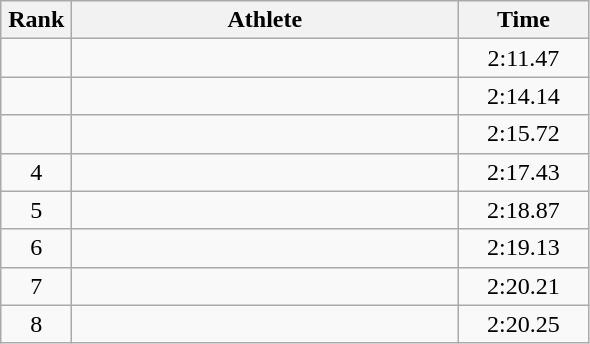<table class=wikitable style="text-align:center">
<tr>
<th width=40>Rank</th>
<th width=250>Athlete</th>
<th width=80>Time</th>
</tr>
<tr>
<td></td>
<td align=left></td>
<td>2:11.47</td>
</tr>
<tr>
<td></td>
<td align=left></td>
<td>2:14.14</td>
</tr>
<tr>
<td></td>
<td align=left></td>
<td>2:15.72</td>
</tr>
<tr>
<td>4</td>
<td align=left></td>
<td>2:17.43</td>
</tr>
<tr>
<td>5</td>
<td align=left></td>
<td>2:18.87</td>
</tr>
<tr>
<td>6</td>
<td align=left></td>
<td>2:19.13</td>
</tr>
<tr>
<td>7</td>
<td align=left></td>
<td>2:20.21</td>
</tr>
<tr>
<td>8</td>
<td align=left></td>
<td>2:20.25</td>
</tr>
</table>
